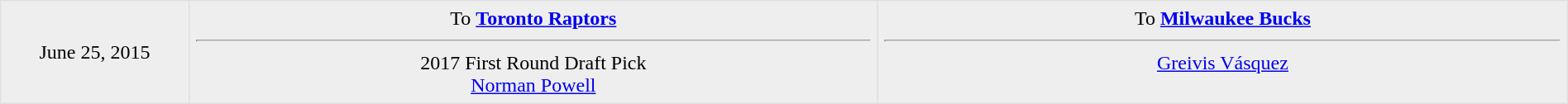<table border=1 style="border-collapse:collapse; text-align: center; width: 100%" bordercolor="#DFDFDF"  cellpadding="5">
<tr bgcolor="eeeeee">
<td style="width:12%">June 25, 2015</td>
<td style="width:44%" valign="top">To <strong><a href='#'>Toronto Raptors</a></strong> <hr>2017 First Round Draft Pick<br><a href='#'>Norman Powell</a></td>
<td style="width:44%" valign="top">To <strong><a href='#'>Milwaukee Bucks</a></strong> <hr><a href='#'>Greivis Vásquez</a></td>
</tr>
</table>
